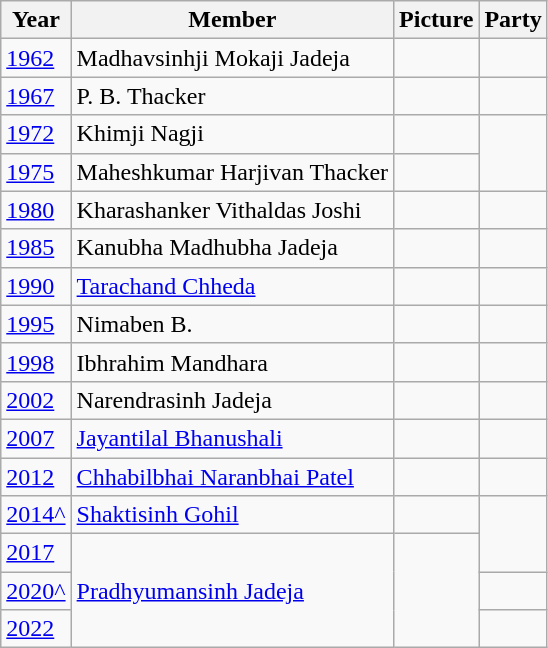<table class="wikitable sortable">
<tr>
<th>Year</th>
<th>Member</th>
<th>Picture</th>
<th colspan="2">Party</th>
</tr>
<tr>
<td><a href='#'>1962</a></td>
<td>Madhavsinhji Mokaji Jadeja</td>
<td></td>
<td></td>
</tr>
<tr>
<td><a href='#'>1967</a></td>
<td>P. B. Thacker</td>
<td></td>
<td></td>
</tr>
<tr>
<td><a href='#'>1972</a></td>
<td>Khimji Nagji</td>
<td></td>
</tr>
<tr>
<td><a href='#'>1975</a></td>
<td>Maheshkumar Harjivan Thacker</td>
<td></td>
</tr>
<tr>
<td><a href='#'>1980</a></td>
<td>Kharashanker Vithaldas Joshi</td>
<td></td>
<td></td>
</tr>
<tr>
<td><a href='#'>1985</a></td>
<td>Kanubha Madhubha Jadeja</td>
<td></td>
<td></td>
</tr>
<tr>
<td><a href='#'>1990</a></td>
<td><a href='#'>Tarachand Chheda</a></td>
<td></td>
<td></td>
</tr>
<tr>
<td><a href='#'>1995</a></td>
<td>Nimaben B.</td>
<td></td>
<td></td>
</tr>
<tr>
<td><a href='#'>1998</a></td>
<td>Ibhrahim Mandhara</td>
<td></td>
</tr>
<tr>
<td><a href='#'>2002</a></td>
<td>Narendrasinh Jadeja</td>
<td></td>
<td></td>
</tr>
<tr>
<td><a href='#'>2007</a></td>
<td><a href='#'>Jayantilal Bhanushali</a></td>
<td></td>
</tr>
<tr>
<td><a href='#'>2012</a></td>
<td><a href='#'>Chhabilbhai Naranbhai Patel</a></td>
<td></td>
<td></td>
</tr>
<tr>
<td><a href='#'>2014^</a></td>
<td><a href='#'>Shaktisinh Gohil</a></td>
<td></td>
</tr>
<tr>
<td><a href='#'>2017</a></td>
<td rowspan="3"><a href='#'>Pradhyumansinh Jadeja</a></td>
<td rowspan="3"></td>
</tr>
<tr>
<td><a href='#'>2020^</a></td>
<td></td>
</tr>
<tr>
<td><a href='#'>2022</a></td>
</tr>
</table>
